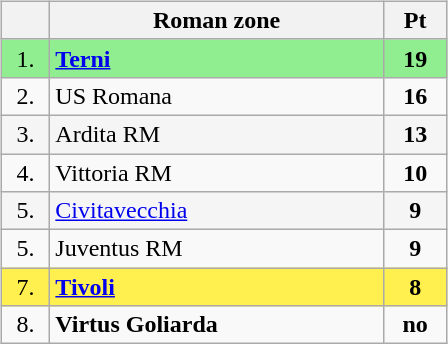<table width=100%>
<tr>
<td width=33% valign="top"><br><table class="wikitable" style="text-align:center">
<tr>
<th width=25></th>
<th width=215>Roman zone</th>
<th width=35>Pt</th>
</tr>
<tr style="background:lightgreen;">
<td>1.</td>
<td align=left><strong><a href='#'>Terni</a></strong></td>
<td><strong>19</strong></td>
</tr>
<tr>
<td>2.</td>
<td align=left>US Romana</td>
<td><strong>16</strong></td>
</tr>
<tr style="background:#f5f5f5;">
<td>3.</td>
<td align=left>Ardita RM</td>
<td><strong>13</strong></td>
</tr>
<tr>
<td>4.</td>
<td align=left>Vittoria RM</td>
<td><strong>10</strong></td>
</tr>
<tr style="background:#f5f5f5;">
<td>5.</td>
<td align=left><a href='#'>Civitavecchia</a></td>
<td><strong>9</strong></td>
</tr>
<tr>
<td>5.</td>
<td align=left>Juventus RM</td>
<td><strong>9</strong></td>
</tr>
<tr style="background:#FFF050;">
<td>7.</td>
<td align=left><strong><a href='#'>Tivoli</a></strong></td>
<td><strong>8</strong></td>
</tr>
<tr>
<td>8.</td>
<td align=left><strong>Virtus Goliarda</strong></td>
<td><strong>no</strong></td>
</tr>
</table>
</td>
</tr>
</table>
